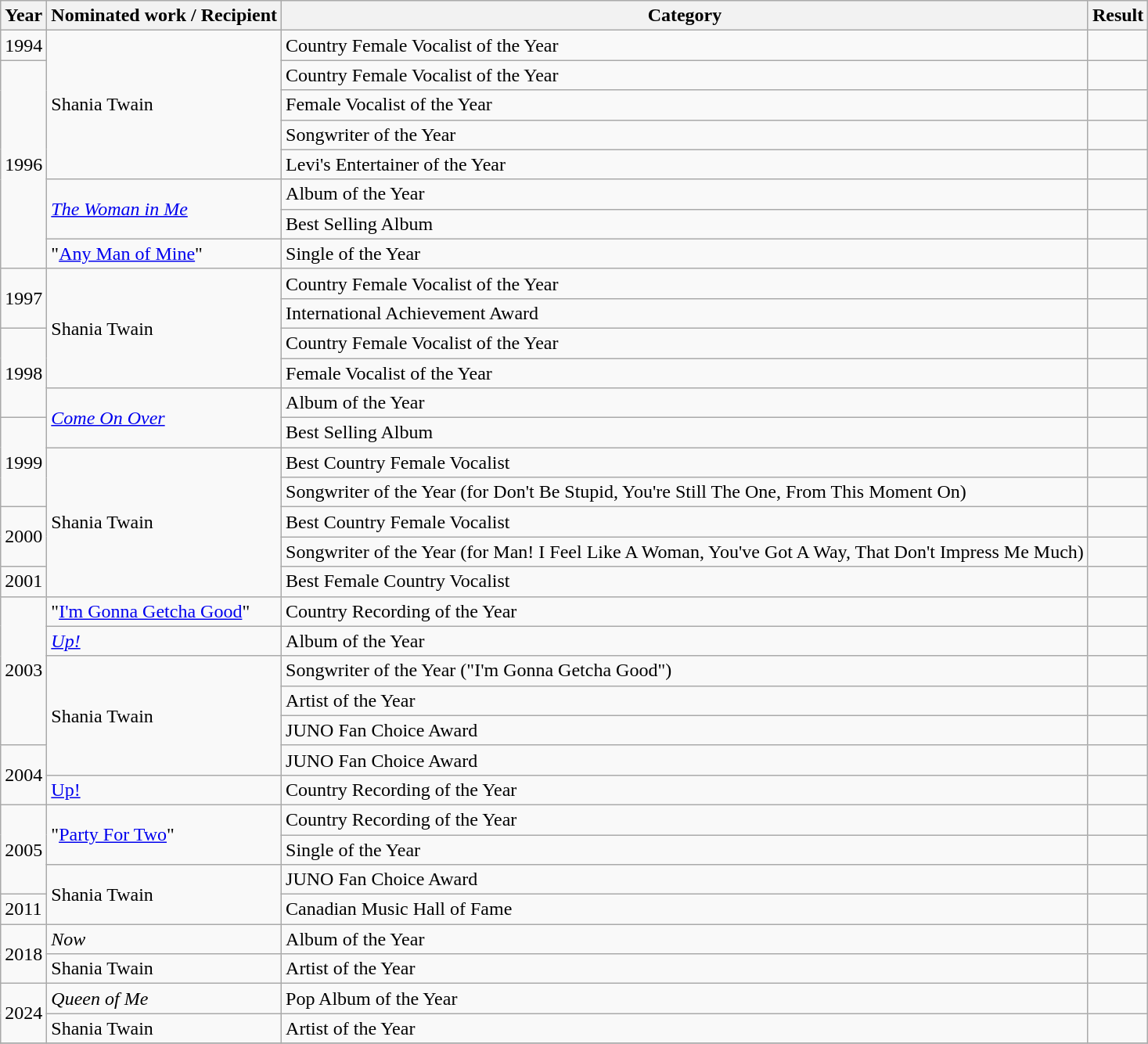<table class="wikitable">
<tr>
<th>Year</th>
<th>Nominated work / Recipient</th>
<th>Category</th>
<th>Result</th>
</tr>
<tr>
<td rowspan="1">1994</td>
<td rowspan="5">Shania Twain</td>
<td>Country Female Vocalist of the Year</td>
<td></td>
</tr>
<tr>
<td rowspan="7">1996</td>
<td>Country Female Vocalist of the Year</td>
<td></td>
</tr>
<tr>
<td>Female Vocalist of the Year</td>
<td></td>
</tr>
<tr>
<td>Songwriter of the Year</td>
<td></td>
</tr>
<tr>
<td>Levi's Entertainer of the Year</td>
<td></td>
</tr>
<tr>
<td rowspan="2"><em><a href='#'>The Woman in Me</a></em></td>
<td>Album of the Year</td>
<td></td>
</tr>
<tr>
<td>Best Selling Album</td>
<td></td>
</tr>
<tr>
<td rowspan="1">"<a href='#'>Any Man of Mine</a>"</td>
<td>Single of the Year</td>
<td></td>
</tr>
<tr>
<td rowspan="2">1997</td>
<td rowspan="4">Shania Twain</td>
<td>Country Female Vocalist of the Year</td>
<td></td>
</tr>
<tr>
<td>International Achievement Award</td>
<td></td>
</tr>
<tr>
<td rowspan="3">1998</td>
<td>Country Female Vocalist of the Year</td>
<td></td>
</tr>
<tr>
<td>Female Vocalist of the Year</td>
<td></td>
</tr>
<tr>
<td rowspan="2"><em><a href='#'>Come On Over</a></em></td>
<td>Album of the Year</td>
<td></td>
</tr>
<tr>
<td rowspan="3">1999</td>
<td>Best Selling Album</td>
<td></td>
</tr>
<tr>
<td rowspan="5">Shania Twain</td>
<td>Best Country Female Vocalist</td>
<td></td>
</tr>
<tr>
<td>Songwriter of the Year (for Don't Be Stupid, You're Still The One, From This Moment On)</td>
<td></td>
</tr>
<tr>
<td rowspan="2">2000</td>
<td>Best Country Female Vocalist</td>
<td></td>
</tr>
<tr>
<td>Songwriter of the Year (for Man! I Feel Like A Woman, You've Got A Way, That Don't Impress Me Much)</td>
<td></td>
</tr>
<tr>
<td rowspan="1">2001</td>
<td>Best Female Country Vocalist</td>
<td></td>
</tr>
<tr>
<td rowspan="5">2003</td>
<td>"<a href='#'>I'm Gonna Getcha Good</a>"</td>
<td>Country Recording of the Year</td>
<td></td>
</tr>
<tr>
<td><em><a href='#'>Up!</a></em></td>
<td>Album of the Year</td>
<td></td>
</tr>
<tr>
<td rowspan="4">Shania Twain</td>
<td>Songwriter of the Year ("I'm Gonna Getcha Good")</td>
<td></td>
</tr>
<tr>
<td>Artist of the Year</td>
<td></td>
</tr>
<tr>
<td>JUNO Fan Choice Award</td>
<td></td>
</tr>
<tr>
<td rowspan="2">2004</td>
<td>JUNO Fan Choice Award</td>
<td></td>
</tr>
<tr>
<td><a href='#'>Up!</a></td>
<td>Country Recording of the Year</td>
<td></td>
</tr>
<tr>
<td rowspan="3">2005</td>
<td rowspan="2">"<a href='#'>Party For Two</a>"</td>
<td>Country Recording of the Year</td>
<td></td>
</tr>
<tr>
<td>Single of the Year</td>
<td></td>
</tr>
<tr>
<td rowspan="2">Shania Twain</td>
<td>JUNO Fan Choice Award</td>
<td></td>
</tr>
<tr>
<td rowspan="1">2011</td>
<td>Canadian Music Hall of Fame</td>
<td></td>
</tr>
<tr>
<td rowspan="2">2018</td>
<td rowspan="1"><em>Now</em></td>
<td>Album of the Year</td>
<td></td>
</tr>
<tr>
<td rowspan="1">Shania Twain</td>
<td>Artist of the Year</td>
<td></td>
</tr>
<tr>
<td rowspan="2">2024</td>
<td rowspan="1"><em>Queen of Me</em></td>
<td>Pop Album of the Year</td>
<td></td>
</tr>
<tr>
<td rowspan="1">Shania Twain</td>
<td>Artist of the Year</td>
<td></td>
</tr>
<tr>
</tr>
</table>
